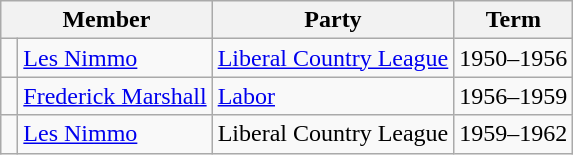<table class="wikitable">
<tr>
<th colspan="2">Member</th>
<th>Party</th>
<th>Term</th>
</tr>
<tr>
<td> </td>
<td><a href='#'>Les Nimmo</a></td>
<td><a href='#'>Liberal Country League</a></td>
<td>1950–1956</td>
</tr>
<tr>
<td> </td>
<td><a href='#'>Frederick Marshall</a></td>
<td><a href='#'>Labor</a></td>
<td>1956–1959</td>
</tr>
<tr>
<td> </td>
<td><a href='#'>Les Nimmo</a></td>
<td>Liberal Country League</td>
<td>1959–1962</td>
</tr>
</table>
